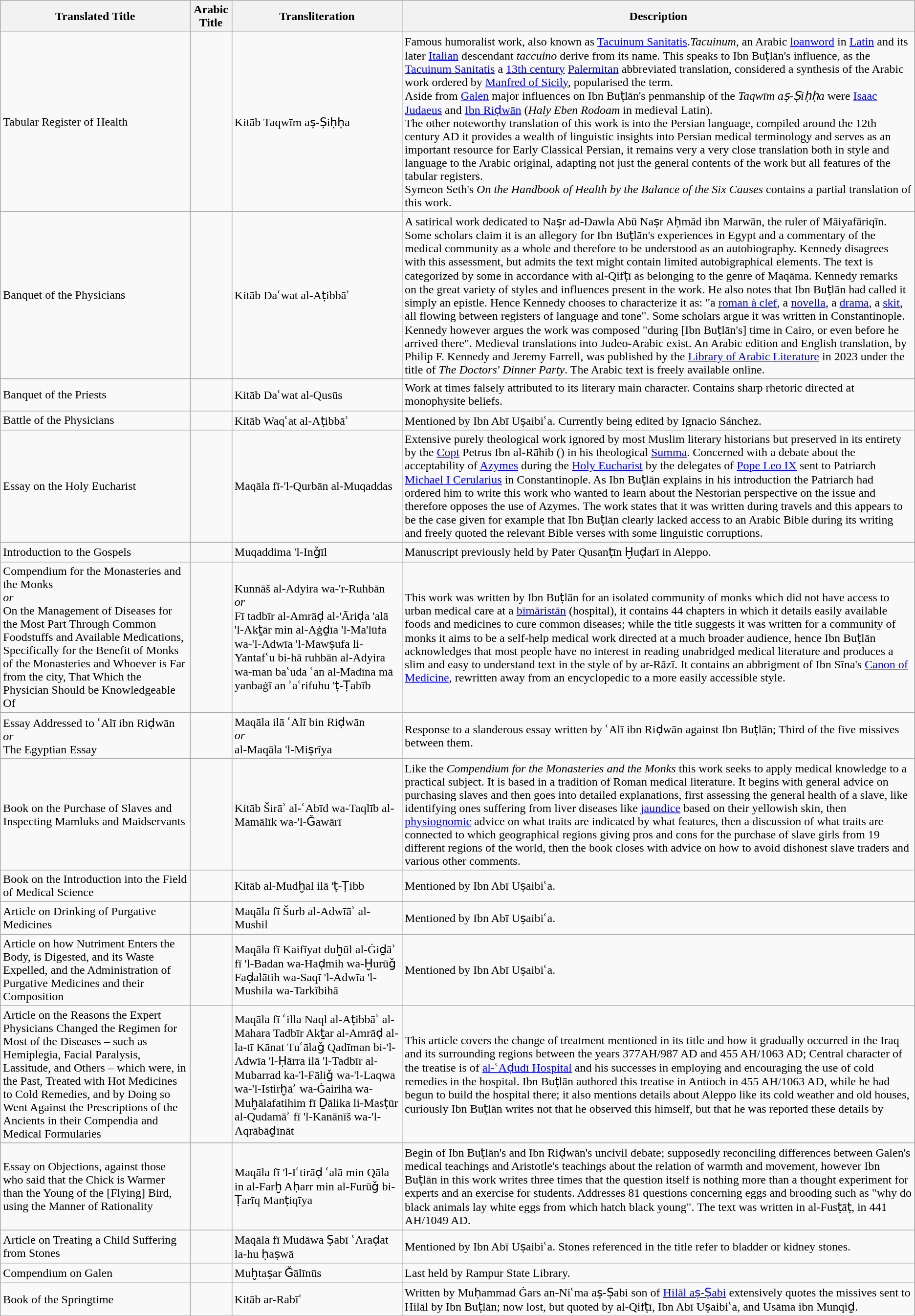<table class="wikitable">
<tr>
<th>Translated Title</th>
<th>Arabic Title</th>
<th>Transliteration</th>
<th>Description</th>
</tr>
<tr>
<td>Tabular Register of Health</td>
<td></td>
<td>Kitāb Taqwīm aṣ-Ṣiḥḥa</td>
<td>Famous humoralist work, also known as <a href='#'>Tacuinum Sanitatis</a>.<em>Tacuinum</em>, an Arabic <a href='#'>loanword</a> in <a href='#'>Latin</a> and its later <a href='#'>Italian</a> descendant <em>taccuino</em> derive from its name. This speaks to Ibn Buṭlān's influence, as the <a href='#'>Tacuinum Sanitatis</a> a <a href='#'>13th century</a> <a href='#'>Palermitan</a> abbreviated translation, considered a synthesis of the Arabic work ordered by <a href='#'>Manfred of Sicily</a>, popularised the term.<br>Aside from <a href='#'>Galen</a> major influences on Ibn Buṭlān's penmanship of the <em>Taqwīm aṣ-Ṣiḥḥa</em> were <a href='#'>Isaac Judaeus</a> and <a href='#'>Ibn Riḍwān</a> (<em>Haly Eben Rodoam</em> in medieval Latin).<br>The other noteworthy translation of this work is into the Persian language, compiled around the 12th century AD it provides a wealth of linguistic insights into Persian medical terminology and serves as an important resource for Early Classical Persian, it remains very a very close translation both in style and language to the Arabic original, adapting not just the general contents of the work but all features of the tabular registers.<br>Symeon Seth's <em>On the Handbook of Health by the Balance of the Six Causes</em> contains a partial translation of this work.</td>
</tr>
<tr>
<td>Banquet of the Physicians</td>
<td></td>
<td>Kitāb Daʿwat al-Aṭibbāʾ</td>
<td>A satirical work dedicated to Naṣr ad-Dawla Abū Naṣr Aḥmād ibn Marwān, the ruler of Māiyafāriqīn. Some scholars claim it is an allegory for Ibn Buṭlān's experiences in Egypt and a commentary of the medical community as a whole and therefore to be understood as an autobiography. Kennedy disagrees with this assessment, but admits the text might contain limited autobigraphical elements. The text is categorized by some in accordance with al-Qifṭī as belonging to the genre of Maqāma. Kennedy remarks on the great variety of styles and influences present in the work. He also notes that Ibn Buṭlān had called it simply an epistle. Hence Kennedy chooses to characterize it as: "a <a href='#'>roman à clef</a>, a <a href='#'>novella</a>, a <a href='#'>drama</a>, a <a href='#'>skit</a>, all flowing between registers of language and tone".  Some scholars argue it was written in Constantinople. Kennedy however argues the work was composed "during [Ibn Buṭlān's] time in Cairo, or even before he arrived there".  Medieval translations into Judeo-Arabic exist. An Arabic edition and English translation, by Philip F. Kennedy and Jeremy Farrell, was published by the <a href='#'>Library of Arabic Literature</a> in 2023 under the title of <em>The Doctors' Dinner Party</em>. The Arabic text is freely available online.</td>
</tr>
<tr>
<td>Banquet of the Priests</td>
<td></td>
<td>Kitāb Daʿwat al-Qusūs</td>
<td>Work at times falsely attributed to its literary main character. Contains sharp rhetoric directed at monophysite beliefs.</td>
</tr>
<tr>
<td>Battle of the Physicians</td>
<td></td>
<td>Kitāb Waqʿat al-Aṭibbāʾ</td>
<td>Mentioned by Ibn Abī Uṣaibiʿa. Currently being edited by Ignacio Sánchez.</td>
</tr>
<tr>
<td>Essay on the Holy Eucharist</td>
<td></td>
<td>Maqāla fī-'l-Qurbān al-Muqaddas</td>
<td>Extensive purely theological work ignored by most Muslim literary historians but preserved in its entirety by the <a href='#'>Copt</a> Petrus Ibn al-Rāhib () in his theological <a href='#'>Summa</a>. Concerned with a debate about the acceptability of <a href='#'>Azymes</a> during the <a href='#'>Holy Eucharist</a> by the delegates of <a href='#'>Pope Leo IX</a> sent to Patriarch <a href='#'>Michael I Cerularius</a> in Constantinople. As Ibn Buṭlān explains in his introduction the Patriarch had ordered him to write this work who wanted to learn about the Nestorian perspective on the issue and therefore opposes the use of Azymes. The work states that it was written during travels and this appears to be the case given for example that Ibn Buṭlān clearly lacked access to an Arabic Bible during its writing and freely quoted the relevant Bible verses with some linguistic corruptions.</td>
</tr>
<tr>
<td>Introduction to the Gospels</td>
<td></td>
<td>Muqaddima 'l-Inǧīl</td>
<td>Manuscript previously held by Pater Qusanṭīn Ḫuḍarī  in Aleppo.</td>
</tr>
<tr>
<td>Compendium for the Monasteries and the Monks<br><em>or</em><br>On the Management of Diseases for the Most Part Through Common Foodstuffs and Available Medications, Specifically for the Benefit of Monks of the Monasteries and Whoever is Far from the city, That Which the Physician Should be Knowledgeable Of</td>
<td></td>
<td>Kunnāš al-Adyira wa-'r-Ruhbān<br><em>or</em><br>Fī tadbīr al-Amrāḍ al-'Āriḍa 'alā 'l-Akṯār min al-Aġḏīa 'l-Ma'lūfa wa-'l-Adwīa 'l-Mawṣufa li-Yantafʿu bi-hā ruhbān al-Adyira wa-man baʿuda ʿan al-Madīna mā yanbaġī an ʾaʿrifuhu 'ṭ-Ṭabīb</td>
<td>This work was written by Ibn Buṭlān for an isolated community of monks which did not have access to urban medical care at a <a href='#'>bīmāristān</a> (hospital), it contains 44 chapters in which it details easily available foods and medicines to cure common diseases; while the title suggests it was written for a community of monks it aims to be a self-help medical work directed at a much broader audience, hence Ibn Buṭlān acknowledges that most people have no interest in reading unabridged medical literature and produces a slim and easy to understand text in the style of  by ar-Rāzī. It contains an abbrigment of Ibn Sīna's <a href='#'>Canon of Medicine</a>, rewritten away from an encyclopedic to a more easily accessible style.</td>
</tr>
<tr>
<td>Essay Addressed to ʿAlī ibn Riḍwān<br><em>or</em><br>The Egyptian Essay</td>
<td></td>
<td>Maqāla ilā ʿAlī bin Riḍwān<br><em>or</em><br>al-Maqāla 'l-Miṣrīya</td>
<td>Response to a slanderous essay written by ʿAlī ibn Riḍwān against Ibn Buṭlān; Third of the five missives between them.</td>
</tr>
<tr>
<td>Book on the Purchase of Slaves and Inspecting Mamluks and Maidservants</td>
<td></td>
<td>Kitāb Širāʾ al-ʿAbīd wa-Taqlīb al-Mamālīk wa-'l-Ǧawārī</td>
<td>Like the <em>Compendium for the Monasteries and the Monks</em> this work seeks to apply medical knowledge to a practical subject. It is based in a tradition of Roman medical literature. It begins with general advice on purchasing slaves and then goes into detailed explanations, first assessing the general health of a slave, like identifying ones suffering from liver diseases like <a href='#'>jaundice</a> based on their yellowish skin, then <a href='#'>physiognomic</a> advice on what traits are indicated by what features, then a discussion of what traits are connected to which geographical regions giving pros and cons for the purchase of slave girls from 19 different regions of the world, then the book closes with advice on how to avoid dishonest slave traders and various other comments.</td>
</tr>
<tr>
<td>Book on the Introduction into the Field of Medical Science</td>
<td></td>
<td>Kitāb al-Mudḫal ilā 'ṭ-Ṭibb</td>
<td>Mentioned by Ibn Abī Uṣaibiʿa.</td>
</tr>
<tr>
<td>Article on Drinking of Purgative Medicines</td>
<td></td>
<td>Maqāla fī Šurb al-Adwīāʾ al-Mushil</td>
<td>Mentioned by Ibn Abī Uṣaibiʿa.</td>
</tr>
<tr>
<td>Article on how Nutriment Enters the Body, is Digested, and its Waste Expelled, and the Administration of Purgative Medicines and their Composition</td>
<td></td>
<td>Maqāla fī Kaifīyat duḫūl al-Ġiḏāʾ fī 'l-Badan wa-Haḍmih wa-Ḫurūǧ Faḍalātih wa-Saqī 'l-Adwīa 'l-Mushila wa-Tarkībihā</td>
<td>Mentioned by Ibn Abī Uṣaibiʿa.</td>
</tr>
<tr>
<td>Article on the Reasons the Expert Physicians Changed the Regimen for Most of the Diseases – such as Hemiplegia, Facial Paralysis, Lassitude, and Others – which were, in the Past, Treated with Hot Medicines to Cold Remedies, and by Doing so Went Against the Prescriptions of the Ancients in their Compendia and Medical Formularies</td>
<td></td>
<td>Maqāla fī ʿilla Naql al-Aṭibbāʾ al-Mahara Tadbīr Akṯar al-Amrāḍ al-la-tī Kānat Tuʿālaǧ Qadīman bi-'l-Adwīa 'l-Ḥārra ilā 'l-Tadbīr al-Mubarrad ka-'l-Fāliǧ wa-'l-Laqwa wa-'l-Istirḫāʾ wa-Ġairihā wa-Muḫālafatihim fī Ḏālika li-Masṭūr al-Qudamāʾ fī 'l-Kanānīš wa-'l-Aqrābāḏīnāt</td>
<td>This article covers the change of treatment mentioned in its title and how it gradually occurred in the Iraq and its surrounding regions between the years 377AH/987 AD and 455 AH/1063 AD; Central character of the treatise is  of <a href='#'>al-ʿAḍudī Hospital</a> and his successes in employing and encouraging the use of cold remedies in the hospital. Ibn Buṭlān authored this treatise in Antioch in 455 AH/1063 AD, while he had begun to build the hospital there; it also mentions details about Aleppo like its cold weather and old houses, curiously Ibn Buṭlān writes not that he observed this himself, but that he was reported these details by </td>
</tr>
<tr>
<td>Essay on Objections, against those who said that the Chick is Warmer than the Young of the [Flying] Bird, using the Manner of Rationality</td>
<td></td>
<td>Maqāla fī 'l-Iʿtirāḍ ʿalā min Qāla in al-Farḫ Aḥarr min al-Furūǧ bi-Ṭarīq Manṭiqīya</td>
<td>Begin of Ibn Buṭlān's and Ibn Riḍwān's uncivil debate; supposedly reconciling differences between Galen's medical teachings and Aristotle's teachings about the relation of warmth and movement, however Ibn Buṭlān in this work writes three times that the question itself is nothing more than a thought experiment for experts and an exercise for students. Addresses 81 questions concerning eggs and brooding such as "why do black animals lay white eggs from which hatch black young".  The text was written in al-Fusṭāṭ, in 441 AH/1049 AD.</td>
</tr>
<tr>
<td>Article on Treating a Child Suffering from Stones</td>
<td></td>
<td>Maqāla fī Mudāwa Ṣabī ʿAraḍat la-hu ḥaṣwā</td>
<td>Mentioned by Ibn Abī Uṣaibiʿa. Stones referenced in the title refer to bladder or kidney stones.</td>
</tr>
<tr>
<td>Compendium on Galen</td>
<td></td>
<td>Muḫtaṣar Ǧālīnūs</td>
<td>Last held by Rampur State Library.</td>
</tr>
<tr>
<td>Book of the Springtime</td>
<td></td>
<td>Kitāb ar-Rabīʿ</td>
<td>Written by Muḥammad Ġars an-Niʿma aṣ-Ṣabi son of <a href='#'>Hilāl aṣ-Ṣabi</a> extensively quotes the missives sent to Hilāl by Ibn Buṭlān; now lost, but quoted by al-Qifṭī, Ibn Abī Uṣaibiʿa, and Usāma ibn Munqiḏ.</td>
</tr>
</table>
